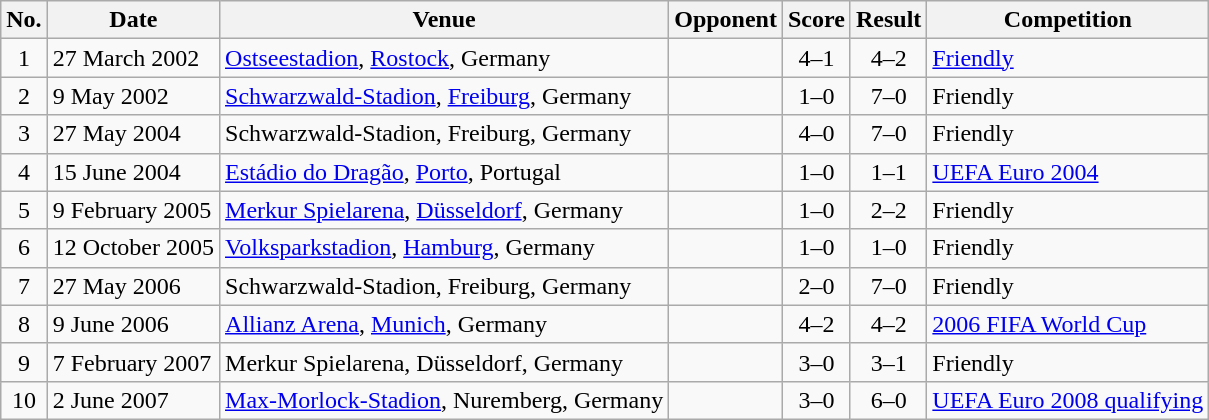<table class="wikitable sortable">
<tr>
<th scope="col">No.</th>
<th scope="col">Date</th>
<th scope="col">Venue</th>
<th scope="col">Opponent</th>
<th scope="col">Score</th>
<th scope="col">Result</th>
<th scope="col">Competition</th>
</tr>
<tr>
<td align="center">1</td>
<td>27 March 2002</td>
<td><a href='#'>Ostseestadion</a>, <a href='#'>Rostock</a>, Germany</td>
<td></td>
<td align="center">4–1</td>
<td align="center">4–2</td>
<td><a href='#'>Friendly</a></td>
</tr>
<tr>
<td align="center">2</td>
<td>9 May 2002</td>
<td><a href='#'>Schwarzwald-Stadion</a>, <a href='#'>Freiburg</a>, Germany</td>
<td></td>
<td align="center">1–0</td>
<td align="center">7–0</td>
<td>Friendly</td>
</tr>
<tr>
<td align="center">3</td>
<td>27 May 2004</td>
<td>Schwarzwald-Stadion, Freiburg, Germany</td>
<td></td>
<td align="center">4–0</td>
<td align="center">7–0</td>
<td>Friendly</td>
</tr>
<tr>
<td align="center">4</td>
<td>15 June 2004</td>
<td><a href='#'>Estádio do Dragão</a>, <a href='#'>Porto</a>, Portugal</td>
<td></td>
<td align="center">1–0</td>
<td align="center">1–1</td>
<td><a href='#'>UEFA Euro 2004</a></td>
</tr>
<tr>
<td align="center">5</td>
<td>9 February 2005</td>
<td><a href='#'>Merkur Spielarena</a>, <a href='#'>Düsseldorf</a>, Germany</td>
<td></td>
<td align="center">1–0</td>
<td align="center">2–2</td>
<td>Friendly</td>
</tr>
<tr>
<td align="center">6</td>
<td>12 October 2005</td>
<td><a href='#'>Volksparkstadion</a>, <a href='#'>Hamburg</a>, Germany</td>
<td></td>
<td align="center">1–0</td>
<td align="center">1–0</td>
<td>Friendly</td>
</tr>
<tr>
<td align="center">7</td>
<td>27 May 2006</td>
<td>Schwarzwald-Stadion, Freiburg, Germany</td>
<td></td>
<td align="center">2–0</td>
<td align="center">7–0</td>
<td>Friendly</td>
</tr>
<tr>
<td align="center">8</td>
<td>9 June 2006</td>
<td><a href='#'>Allianz Arena</a>, <a href='#'>Munich</a>, Germany</td>
<td></td>
<td align="center">4–2</td>
<td align="center">4–2</td>
<td><a href='#'>2006 FIFA World Cup</a></td>
</tr>
<tr>
<td align="center">9</td>
<td>7 February 2007</td>
<td>Merkur Spielarena, Düsseldorf, Germany</td>
<td></td>
<td align="center">3–0</td>
<td align="center">3–1</td>
<td>Friendly</td>
</tr>
<tr>
<td align="center">10</td>
<td>2 June 2007</td>
<td><a href='#'>Max-Morlock-Stadion</a>, Nuremberg, Germany</td>
<td></td>
<td align="center">3–0</td>
<td align="center">6–0</td>
<td><a href='#'>UEFA Euro 2008 qualifying</a></td>
</tr>
</table>
